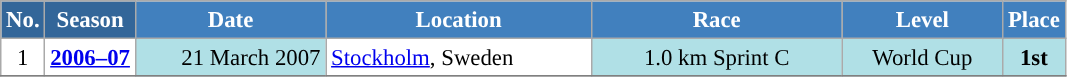<table class="wikitable sortable" style="font-size:95%; text-align:center; border:grey solid 1px; border-collapse:collapse; background:#ffffff;">
<tr style="background:#efefef;">
<th style="background-color:#369; color:white;">No.</th>
<th style="background-color:#369; color:white;">Season</th>
<th style="background-color:#4180be; color:white; width:120px;">Date</th>
<th style="background-color:#4180be; color:white; width:170px;">Location</th>
<th style="background-color:#4180be; color:white; width:160px;">Race</th>
<th style="background-color:#4180be; color:white; width:100px;">Level</th>
<th style="background-color:#4180be; color:white;">Place</th>
</tr>
<tr>
<td align=center>1</td>
<td rowspan=1 align=center><strong><a href='#'>2006–07</a></strong></td>
<td bgcolor="#BOEOE6" align=right>21 March 2007</td>
<td align=left> <a href='#'>Stockholm</a>, Sweden</td>
<td bgcolor="#BOEOE6">1.0 km Sprint C</td>
<td bgcolor="#BOEOE6">World Cup</td>
<td bgcolor="#BOEOE6"><strong>1st</strong></td>
</tr>
<tr>
</tr>
</table>
